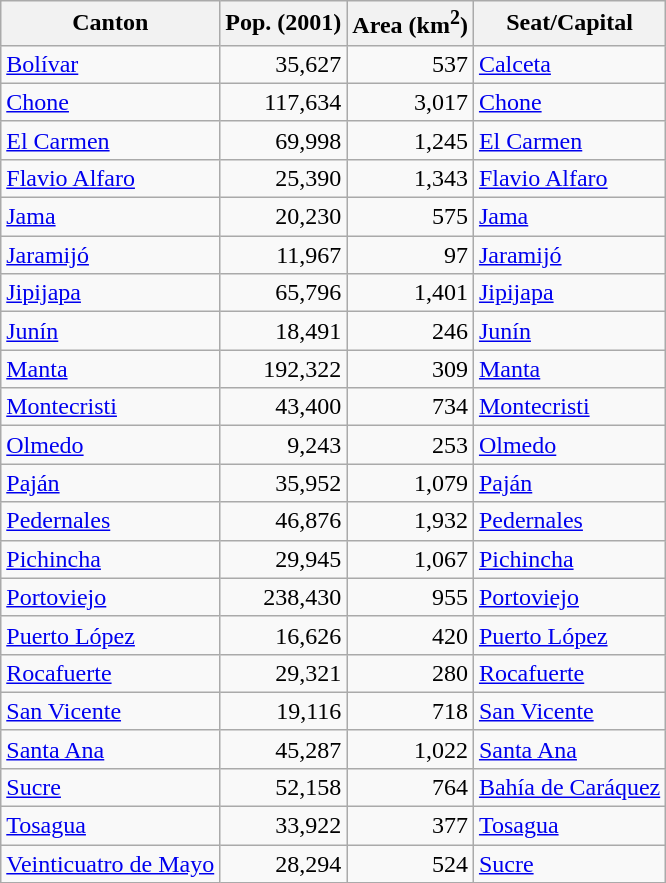<table class="wikitable sortable">
<tr>
<th>Canton</th>
<th>Pop. (2001)</th>
<th>Area (km<sup>2</sup>)</th>
<th>Seat/Capital</th>
</tr>
<tr>
<td><a href='#'>Bolívar</a></td>
<td align=right>35,627</td>
<td align=right>537</td>
<td><a href='#'>Calceta</a></td>
</tr>
<tr>
<td><a href='#'>Chone</a></td>
<td align=right>117,634</td>
<td align=right>3,017</td>
<td><a href='#'>Chone</a></td>
</tr>
<tr>
<td><a href='#'>El Carmen</a></td>
<td align=right>69,998</td>
<td align=right>1,245</td>
<td><a href='#'>El Carmen</a></td>
</tr>
<tr>
<td><a href='#'>Flavio Alfaro</a></td>
<td align=right>25,390</td>
<td align=right>1,343</td>
<td><a href='#'>Flavio Alfaro</a></td>
</tr>
<tr>
<td><a href='#'>Jama</a></td>
<td align=right>20,230</td>
<td align=right>575</td>
<td><a href='#'>Jama</a></td>
</tr>
<tr>
<td><a href='#'>Jaramijó</a></td>
<td align=right>11,967</td>
<td align=right>97</td>
<td><a href='#'>Jaramijó</a></td>
</tr>
<tr>
<td><a href='#'>Jipijapa</a></td>
<td align=right>65,796</td>
<td align=right>1,401</td>
<td><a href='#'>Jipijapa</a></td>
</tr>
<tr>
<td><a href='#'>Junín</a></td>
<td align=right>18,491</td>
<td align=right>246</td>
<td><a href='#'>Junín</a></td>
</tr>
<tr>
<td><a href='#'>Manta</a></td>
<td align=right>192,322</td>
<td align=right>309</td>
<td><a href='#'>Manta</a></td>
</tr>
<tr>
<td><a href='#'>Montecristi</a></td>
<td align=right>43,400</td>
<td align=right>734</td>
<td><a href='#'>Montecristi</a></td>
</tr>
<tr>
<td><a href='#'>Olmedo</a></td>
<td align=right>9,243</td>
<td align=right>253</td>
<td><a href='#'>Olmedo</a></td>
</tr>
<tr>
<td><a href='#'>Paján</a></td>
<td align=right>35,952</td>
<td align=right>1,079</td>
<td><a href='#'>Paján</a></td>
</tr>
<tr>
<td><a href='#'>Pedernales</a></td>
<td align=right>46,876</td>
<td align=right>1,932</td>
<td><a href='#'>Pedernales</a></td>
</tr>
<tr>
<td><a href='#'>Pichincha</a></td>
<td align=right>29,945</td>
<td align=right>1,067</td>
<td><a href='#'>Pichincha</a></td>
</tr>
<tr>
<td><a href='#'>Portoviejo</a></td>
<td align=right>238,430</td>
<td align=right>955</td>
<td><a href='#'>Portoviejo</a></td>
</tr>
<tr>
<td><a href='#'>Puerto López</a></td>
<td align=right>16,626</td>
<td align=right>420</td>
<td><a href='#'>Puerto López</a></td>
</tr>
<tr>
<td><a href='#'>Rocafuerte</a></td>
<td align=right>29,321</td>
<td align=right>280</td>
<td><a href='#'>Rocafuerte</a></td>
</tr>
<tr>
<td><a href='#'>San Vicente</a></td>
<td align=right>19,116</td>
<td align=right>718</td>
<td><a href='#'>San Vicente</a></td>
</tr>
<tr>
<td><a href='#'>Santa Ana</a></td>
<td align=right>45,287</td>
<td align=right>1,022</td>
<td><a href='#'>Santa Ana</a></td>
</tr>
<tr>
<td><a href='#'>Sucre</a></td>
<td align=right>52,158</td>
<td align=right>764</td>
<td><a href='#'>Bahía de Caráquez</a></td>
</tr>
<tr>
<td><a href='#'>Tosagua</a></td>
<td align=right>33,922</td>
<td align=right>377</td>
<td><a href='#'>Tosagua</a></td>
</tr>
<tr>
<td><a href='#'>Veinticuatro de Mayo</a></td>
<td align=right>28,294</td>
<td align=right>524</td>
<td><a href='#'>Sucre</a></td>
</tr>
</table>
